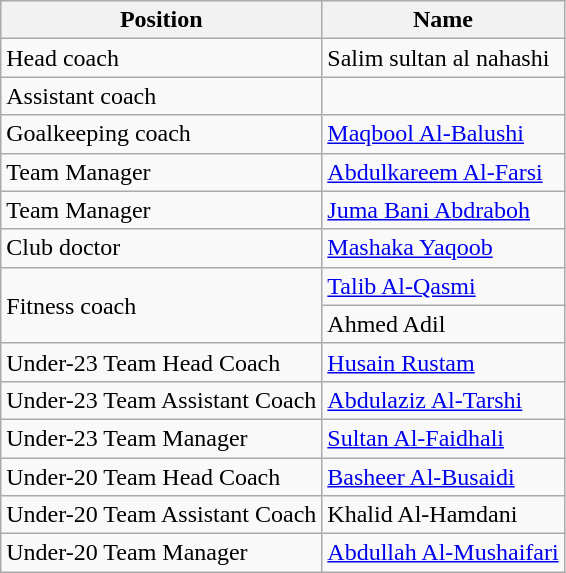<table class="wikitable">
<tr>
<th>Position</th>
<th>Name</th>
</tr>
<tr>
<td>Head coach</td>
<td>Salim sultan al nahashi</td>
</tr>
<tr>
<td>Assistant coach</td>
<td></td>
</tr>
<tr>
<td>Goalkeeping coach</td>
<td> <a href='#'>Maqbool Al-Balushi</a></td>
</tr>
<tr>
<td>Team Manager</td>
<td> <a href='#'>Abdulkareem Al-Farsi</a></td>
</tr>
<tr>
<td>Team Manager</td>
<td> <a href='#'>Juma Bani Abdraboh</a></td>
</tr>
<tr>
<td>Club doctor</td>
<td> <a href='#'>Mashaka Yaqoob</a></td>
</tr>
<tr>
<td rowspan=2>Fitness coach</td>
<td> <a href='#'>Talib Al-Qasmi</a></td>
</tr>
<tr>
<td> Ahmed Adil</td>
</tr>
<tr>
<td>Under-23 Team Head Coach</td>
<td> <a href='#'>Husain Rustam</a></td>
</tr>
<tr>
<td>Under-23 Team Assistant Coach</td>
<td> <a href='#'>Abdulaziz Al-Tarshi</a></td>
</tr>
<tr>
<td>Under-23 Team Manager</td>
<td> <a href='#'>Sultan Al-Faidhali</a></td>
</tr>
<tr>
<td>Under-20 Team Head Coach</td>
<td> <a href='#'>Basheer Al-Busaidi</a></td>
</tr>
<tr>
<td>Under-20 Team Assistant Coach</td>
<td> Khalid Al-Hamdani</td>
</tr>
<tr>
<td>Under-20 Team Manager</td>
<td> <a href='#'>Abdullah Al-Mushaifari</a></td>
</tr>
</table>
